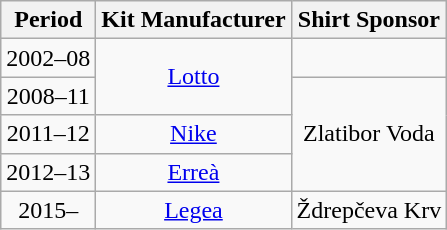<table class="wikitable" style="text-align:center">
<tr>
<th>Period</th>
<th>Kit Manufacturer</th>
<th>Shirt Sponsor</th>
</tr>
<tr>
<td>2002–08</td>
<td rowspan=2><a href='#'>Lotto</a></td>
<td></td>
</tr>
<tr>
<td>2008–11</td>
<td rowspan=3>Zlatibor Voda</td>
</tr>
<tr>
<td>2011–12</td>
<td><a href='#'>Nike</a></td>
</tr>
<tr>
<td>2012–13</td>
<td><a href='#'>Erreà</a></td>
</tr>
<tr>
<td>2015–</td>
<td><a href='#'>Legea</a></td>
<td>Ždrepčeva Krv</td>
</tr>
</table>
